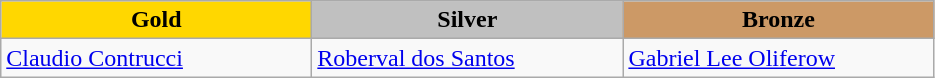<table class="wikitable" style="text-align:left">
<tr align="center">
<td width=200 bgcolor=gold><strong>Gold</strong></td>
<td width=200 bgcolor=silver><strong>Silver</strong></td>
<td width=200 bgcolor=CC9966><strong>Bronze</strong></td>
</tr>
<tr>
<td><a href='#'>Claudio Contrucci</a><br><em></em></td>
<td><a href='#'>Roberval dos Santos</a><br><em></em></td>
<td><a href='#'>Gabriel Lee Oliferow</a><br><em></em></td>
</tr>
</table>
